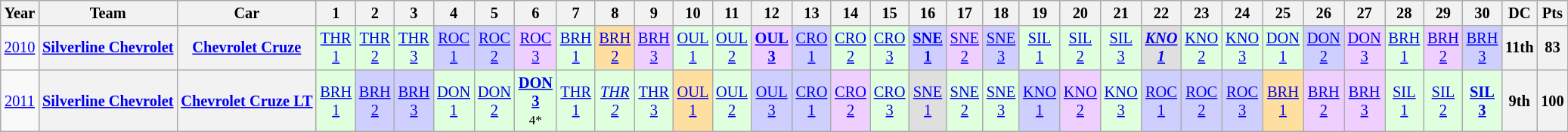<table class="wikitable" style="text-align:center; font-size:85%">
<tr>
<th>Year</th>
<th>Team</th>
<th>Car</th>
<th>1</th>
<th>2</th>
<th>3</th>
<th>4</th>
<th>5</th>
<th>6</th>
<th>7</th>
<th>8</th>
<th>9</th>
<th>10</th>
<th>11</th>
<th>12</th>
<th>13</th>
<th>14</th>
<th>15</th>
<th>16</th>
<th>17</th>
<th>18</th>
<th>19</th>
<th>20</th>
<th>21</th>
<th>22</th>
<th>23</th>
<th>24</th>
<th>25</th>
<th>26</th>
<th>27</th>
<th>28</th>
<th>29</th>
<th>30</th>
<th>DC</th>
<th>Pts</th>
</tr>
<tr>
<td><a href='#'>2010</a></td>
<th nowrap><a href='#'>Silverline Chevrolet</a></th>
<th nowrap><a href='#'>Chevrolet Cruze</a></th>
<td style="background:#DFFFDF;"><a href='#'>THR<br>1</a><br></td>
<td style="background:#DFFFDF;"><a href='#'>THR<br>2</a><br></td>
<td style="background:#DFFFDF;"><a href='#'>THR<br>3</a><br></td>
<td style="background:#CFCFFF;"><a href='#'>ROC<br>1</a><br></td>
<td style="background:#CFCFFF;"><a href='#'>ROC<br>2</a><br></td>
<td style="background:#EFCFFF;"><a href='#'>ROC<br>3</a><br></td>
<td style="background:#DFFFDF;"><a href='#'>BRH<br>1</a><br></td>
<td style="background:#FFDF9F;"><a href='#'>BRH<br>2</a><br></td>
<td style="background:#EFCFFF;"><a href='#'>BRH<br>3</a><br></td>
<td style="background:#DFFFDF;"><a href='#'>OUL<br>1</a><br></td>
<td style="background:#DFFFDF;"><a href='#'>OUL<br>2</a><br></td>
<td style="background:#EFCFFF;"><strong><a href='#'>OUL<br>3</a></strong><br></td>
<td style="background:#CFCFFF;"><a href='#'>CRO<br>1</a><br></td>
<td style="background:#DFFFDF;"><a href='#'>CRO<br>2</a><br></td>
<td style="background:#DFFFDF;"><a href='#'>CRO<br>3</a><br></td>
<td style="background:#CFCFFF;"><strong><a href='#'>SNE<br>1</a></strong><br></td>
<td style="background:#EFCFFF;"><a href='#'>SNE<br>2</a><br></td>
<td style="background:#CFCFFF;"><a href='#'>SNE<br>3</a><br></td>
<td style="background:#DFFFDF;"><a href='#'>SIL<br>1</a><br></td>
<td style="background:#DFFFDF;"><a href='#'>SIL<br>2</a><br></td>
<td style="background:#DFFFDF;"><a href='#'>SIL<br>3</a><br></td>
<td style="background:#DFDFDF;"><strong><em><a href='#'>KNO<br>1</a></em></strong><br></td>
<td style="background:#DFFFDF;"><a href='#'>KNO<br>2</a><br></td>
<td style="background:#DFFFDF;"><a href='#'>KNO<br>3</a><br></td>
<td style="background:#DFFFDF;"><a href='#'>DON<br>1</a><br></td>
<td style="background:#CFCFFF;"><a href='#'>DON<br>2</a><br></td>
<td style="background:#EFCFFF;"><a href='#'>DON<br>3</a><br></td>
<td style="background:#DFFFDF;"><a href='#'>BRH<br>1</a><br></td>
<td style="background:#EFCFFF;"><a href='#'>BRH<br>2</a><br></td>
<td style="background:#CFCFFF;"><a href='#'>BRH<br>3</a><br></td>
<th>11th</th>
<th>83</th>
</tr>
<tr>
<td><a href='#'>2011</a></td>
<th nowrap><a href='#'>Silverline Chevrolet</a></th>
<th nowrap><a href='#'>Chevrolet Cruze LT</a></th>
<td style="background:#DFFFDF;"><a href='#'>BRH<br>1</a><br></td>
<td style="background:#CFCFFF;"><a href='#'>BRH<br>2</a><br></td>
<td style="background:#CFCFFF;"><a href='#'>BRH<br>3</a><br></td>
<td style="background:#DFFFDF;"><a href='#'>DON<br>1</a><br></td>
<td style="background:#DFFFDF;"><a href='#'>DON<br>2</a><br></td>
<td style="background:#DFFFDF;"><strong><a href='#'>DON<br>3</a></strong><br><small>4*</small></td>
<td style="background:#DFFFDF;"><a href='#'>THR<br>1</a><br></td>
<td style="background:#DFFFDF;"><em><a href='#'>THR<br>2</a></em><br></td>
<td style="background:#DFFFDF;"><a href='#'>THR<br>3</a><br></td>
<td style="background:#FFDF9F;"><a href='#'>OUL<br>1</a><br></td>
<td style="background:#DFFFDF;"><a href='#'>OUL<br>2</a><br></td>
<td style="background:#CFCFFF;"><a href='#'>OUL<br>3</a><br></td>
<td style="background:#CFCFFF;"><a href='#'>CRO<br>1</a><br></td>
<td style="background:#EFCFFF;"><a href='#'>CRO<br>2</a><br></td>
<td style="background:#DFFFDF;"><a href='#'>CRO<br>3</a><br></td>
<td style="background:#DFDFDF;"><a href='#'>SNE<br>1</a><br></td>
<td style="background:#DFFFDF;"><a href='#'>SNE<br>2</a><br></td>
<td style="background:#DFFFDF;"><a href='#'>SNE<br>3</a><br></td>
<td style="background:#CFCFFF;"><a href='#'>KNO<br>1</a><br></td>
<td style="background:#EFCFFF;"><a href='#'>KNO<br>2</a><br></td>
<td style="background:#DFFFDF;"><a href='#'>KNO<br>3</a><br></td>
<td style="background:#CFCFFF;"><a href='#'>ROC<br>1</a><br></td>
<td style="background:#CFCFFF;"><a href='#'>ROC<br>2</a><br></td>
<td style="background:#CFCFFF;"><a href='#'>ROC<br>3</a><br></td>
<td style="background:#FFDF9F;"><a href='#'>BRH<br>1</a><br></td>
<td style="background:#EFCFFF;"><a href='#'>BRH<br>2</a><br></td>
<td style="background:#EFCFFF;"><a href='#'>BRH<br>3</a><br></td>
<td style="background:#DFFFDF;"><a href='#'>SIL<br>1</a><br></td>
<td style="background:#DFFFDF;"><a href='#'>SIL<br>2</a><br></td>
<td style="background:#DFFFDF;"><strong><a href='#'>SIL<br>3</a></strong><br></td>
<th>9th</th>
<th>100</th>
</tr>
</table>
